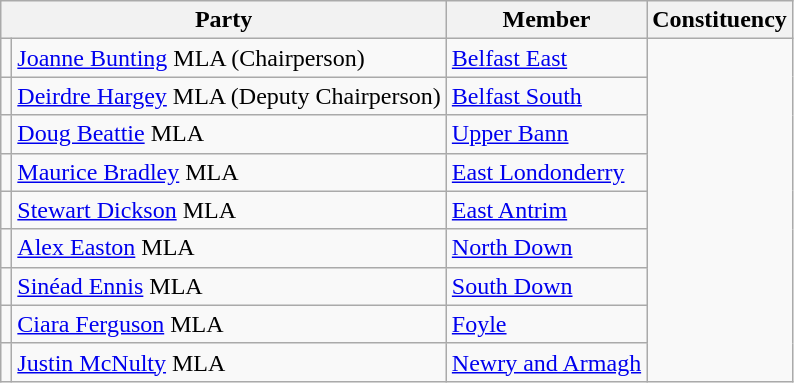<table class="wikitable" border="1">
<tr>
<th colspan="2" scope="col">Party</th>
<th scope="col">Member</th>
<th scope="col">Constituency</th>
</tr>
<tr>
<td></td>
<td><a href='#'>Joanne Bunting</a> MLA (Chairperson)</td>
<td><a href='#'>Belfast East</a></td>
</tr>
<tr>
<td></td>
<td><a href='#'>Deirdre Hargey</a> MLA (Deputy Chairperson)</td>
<td><a href='#'>Belfast South</a></td>
</tr>
<tr>
<td></td>
<td><a href='#'>Doug Beattie</a> MLA</td>
<td><a href='#'>Upper Bann</a></td>
</tr>
<tr>
<td></td>
<td><a href='#'>Maurice Bradley</a> MLA</td>
<td><a href='#'>East Londonderry</a></td>
</tr>
<tr>
<td></td>
<td><a href='#'>Stewart Dickson</a> MLA</td>
<td><a href='#'>East Antrim</a></td>
</tr>
<tr>
<td></td>
<td><a href='#'>Alex Easton</a> MLA</td>
<td><a href='#'>North Down</a></td>
</tr>
<tr>
<td></td>
<td><a href='#'>Sinéad Ennis</a> MLA</td>
<td><a href='#'>South Down</a></td>
</tr>
<tr>
<td></td>
<td><a href='#'>Ciara Ferguson</a> MLA</td>
<td><a href='#'>Foyle</a></td>
</tr>
<tr>
<td></td>
<td><a href='#'>Justin McNulty</a> MLA</td>
<td><a href='#'>Newry and Armagh</a></td>
</tr>
</table>
